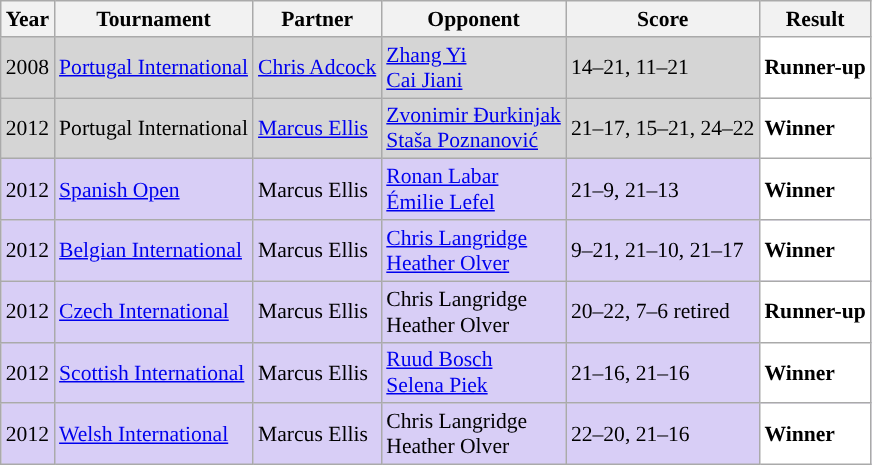<table class="sortable wikitable" style="font-size: 90%;">
<tr>
<th>Year</th>
<th>Tournament</th>
<th>Partner</th>
<th>Opponent</th>
<th>Score</th>
<th>Result</th>
</tr>
<tr style="background:#D5D5D5">
<td align="center">2008</td>
<td align="left"><a href='#'>Portugal International</a></td>
<td align="left"> <a href='#'>Chris Adcock</a></td>
<td align="left"> <a href='#'>Zhang Yi</a> <br>  <a href='#'>Cai Jiani</a></td>
<td align="left">14–21, 11–21</td>
<td style="text-align:left; background:white"> <strong>Runner-up</strong></td>
</tr>
<tr style="background:#D5D5D5">
<td align="center">2012</td>
<td align="left">Portugal International</td>
<td align="left"> <a href='#'>Marcus Ellis</a></td>
<td align="left"> <a href='#'>Zvonimir Đurkinjak</a> <br>  <a href='#'>Staša Poznanović</a></td>
<td align="left">21–17, 15–21, 24–22</td>
<td style="text-align:left; background:white"> <strong>Winner</strong></td>
</tr>
<tr style="background:#D8CEF6">
<td align="center">2012</td>
<td align="left"><a href='#'>Spanish Open</a></td>
<td align="left"> Marcus Ellis</td>
<td align="left"> <a href='#'>Ronan Labar</a> <br>  <a href='#'>Émilie Lefel</a></td>
<td align="left">21–9, 21–13</td>
<td style="text-align:left; background:white"> <strong>Winner</strong></td>
</tr>
<tr style="background:#D8CEF6">
<td align="center">2012</td>
<td align="left"><a href='#'>Belgian International</a></td>
<td align="left"> Marcus Ellis</td>
<td align="left"> <a href='#'>Chris Langridge</a> <br>  <a href='#'>Heather Olver</a></td>
<td align="left">9–21, 21–10, 21–17</td>
<td style="text-align:left; background:white"> <strong>Winner</strong></td>
</tr>
<tr style="background:#D8CEF6">
<td align="center">2012</td>
<td align="left"><a href='#'>Czech International</a></td>
<td align="left"> Marcus Ellis</td>
<td align="left"> Chris Langridge <br>  Heather Olver</td>
<td align="left">20–22, 7–6 retired</td>
<td style="text-align:left; background:white"> <strong>Runner-up</strong></td>
</tr>
<tr style="background:#D8CEF6">
<td align="center">2012</td>
<td align="left"><a href='#'>Scottish International</a></td>
<td align="left"> Marcus Ellis</td>
<td align="left"> <a href='#'>Ruud Bosch</a> <br>  <a href='#'>Selena Piek</a></td>
<td align="left">21–16, 21–16</td>
<td style="text-align:left; background:white"> <strong>Winner</strong></td>
</tr>
<tr style="background:#D8CEF6">
<td align="center">2012</td>
<td align="left"><a href='#'>Welsh International</a></td>
<td align="left"> Marcus Ellis</td>
<td align="left"> Chris Langridge <br>  Heather Olver</td>
<td align="left">22–20, 21–16</td>
<td style="text-align:left; background:white"> <strong>Winner</strong></td>
</tr>
</table>
